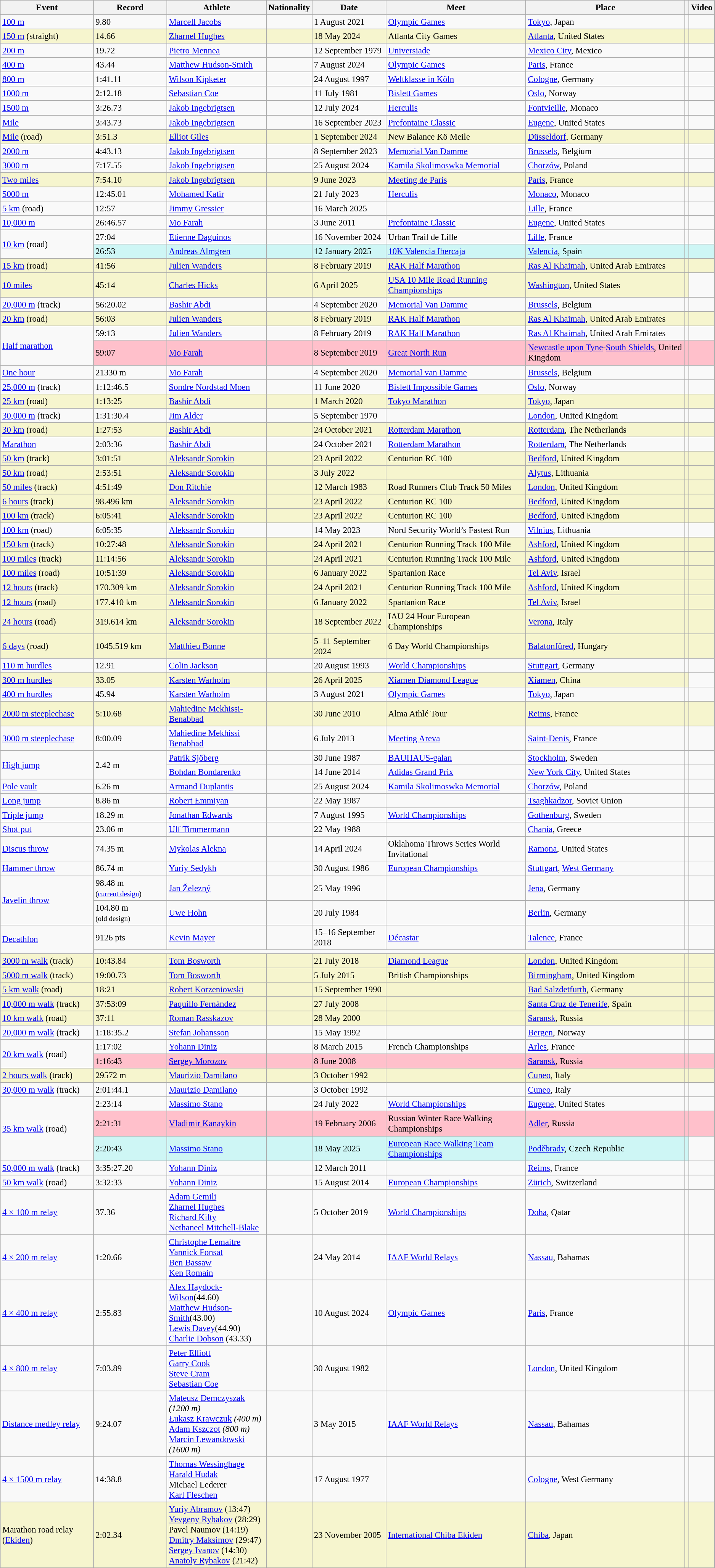<table class="wikitable" style="font-size:95%;">
<tr>
<th>Event</th>
<th>Record</th>
<th>Athlete</th>
<th>Nationality</th>
<th>Date</th>
<th>Meet</th>
<th>Place</th>
<th></th>
<th>Video</th>
</tr>
<tr>
<td><a href='#'>100 m</a></td>
<td>9.80 </td>
<td><a href='#'>Marcell Jacobs</a></td>
<td></td>
<td>1 August 2021</td>
<td><a href='#'>Olympic Games</a></td>
<td><a href='#'>Tokyo</a>, Japan</td>
<td></td>
<td></td>
</tr>
<tr style="background:#f6F5CE;">
<td><a href='#'>150 m</a> (straight)</td>
<td>14.66 </td>
<td><a href='#'>Zharnel Hughes</a></td>
<td></td>
<td>18 May 2024</td>
<td>Atlanta City Games</td>
<td><a href='#'>Atlanta</a>, United States</td>
<td></td>
<td></td>
</tr>
<tr>
<td><a href='#'>200 m</a></td>
<td>19.72  </td>
<td><a href='#'>Pietro Mennea</a></td>
<td></td>
<td>12 September 1979</td>
<td><a href='#'>Universiade</a></td>
<td><a href='#'>Mexico City</a>, Mexico</td>
<td></td>
<td></td>
</tr>
<tr>
<td><a href='#'>400 m</a></td>
<td>43.44</td>
<td><a href='#'>Matthew Hudson-Smith</a></td>
<td></td>
<td>7 August 2024</td>
<td><a href='#'>Olympic Games</a></td>
<td><a href='#'>Paris</a>, France</td>
<td></td>
<td></td>
</tr>
<tr>
<td><a href='#'>800 m</a></td>
<td>1:41.11</td>
<td><a href='#'>Wilson Kipketer</a></td>
<td></td>
<td>24 August 1997</td>
<td><a href='#'>Weltklasse in Köln</a></td>
<td><a href='#'>Cologne</a>, Germany</td>
<td></td>
<td></td>
</tr>
<tr>
<td><a href='#'>1000 m</a></td>
<td>2:12.18</td>
<td><a href='#'>Sebastian Coe</a></td>
<td></td>
<td>11 July 1981</td>
<td><a href='#'>Bislett Games</a></td>
<td><a href='#'>Oslo</a>, Norway</td>
<td></td>
<td></td>
</tr>
<tr>
<td><a href='#'>1500 m</a></td>
<td>3:26.73</td>
<td><a href='#'>Jakob Ingebrigtsen</a></td>
<td></td>
<td>12 July 2024</td>
<td><a href='#'>Herculis</a></td>
<td><a href='#'>Fontvieille</a>, Monaco</td>
<td></td>
<td></td>
</tr>
<tr>
<td><a href='#'>Mile</a></td>
<td>3:43.73</td>
<td><a href='#'>Jakob Ingebrigtsen</a></td>
<td></td>
<td>16 September 2023</td>
<td><a href='#'>Prefontaine Classic</a></td>
<td><a href='#'>Eugene</a>, United States</td>
<td></td>
</tr>
<tr style="background:#f6F5CE;">
<td><a href='#'>Mile</a> (road)</td>
<td>3:51.3 </td>
<td><a href='#'>Elliot Giles</a></td>
<td></td>
<td>1 September 2024</td>
<td>New Balance Kö Meile</td>
<td><a href='#'>Düsseldorf</a>, Germany</td>
<td></td>
<td></td>
</tr>
<tr>
<td><a href='#'>2000 m</a></td>
<td>4:43.13</td>
<td><a href='#'>Jakob Ingebrigtsen</a></td>
<td></td>
<td>8 September 2023</td>
<td><a href='#'>Memorial Van Damme</a></td>
<td><a href='#'>Brussels</a>, Belgium</td>
<td></td>
<td></td>
</tr>
<tr>
<td><a href='#'>3000 m</a></td>
<td>7:17.55</td>
<td><a href='#'>Jakob Ingebrigtsen</a></td>
<td></td>
<td>25 August 2024</td>
<td><a href='#'>Kamila Skolimoswka Memorial</a></td>
<td><a href='#'>Chorzów</a>, Poland</td>
<td></td>
<td></td>
</tr>
<tr style="background:#f6F5CE;">
<td><a href='#'>Two miles</a></td>
<td>7:54.10</td>
<td><a href='#'>Jakob Ingebrigtsen</a></td>
<td></td>
<td>9 June 2023</td>
<td><a href='#'>Meeting de Paris</a></td>
<td><a href='#'>Paris</a>, France</td>
<td></td>
<td></td>
</tr>
<tr>
<td><a href='#'>5000 m</a></td>
<td>12:45.01</td>
<td><a href='#'>Mohamed Katir</a></td>
<td></td>
<td>21 July 2023</td>
<td><a href='#'>Herculis</a></td>
<td><a href='#'>Monaco</a>, Monaco</td>
<td></td>
<td></td>
</tr>
<tr>
<td><a href='#'>5 km</a> (road)</td>
<td>12:57</td>
<td><a href='#'>Jimmy Gressier</a></td>
<td></td>
<td>16 March 2025</td>
<td></td>
<td><a href='#'>Lille</a>, France</td>
<td></td>
</tr>
<tr>
<td><a href='#'>10,000 m</a></td>
<td>26:46.57</td>
<td><a href='#'>Mo Farah</a></td>
<td></td>
<td>3 June 2011</td>
<td><a href='#'>Prefontaine Classic</a></td>
<td><a href='#'>Eugene</a>, United States</td>
<td></td>
<td></td>
</tr>
<tr>
<td rowspan=2><a href='#'>10 km</a> (road)</td>
<td>27:04</td>
<td><a href='#'>Etienne Daguinos</a></td>
<td></td>
<td>16 November 2024</td>
<td>Urban Trail de Lille</td>
<td><a href='#'>Lille</a>, France</td>
<td></td>
<td></td>
</tr>
<tr bgcolor="#CEF6F5">
<td>26:53</td>
<td><a href='#'>Andreas Almgren</a></td>
<td></td>
<td>12 January 2025</td>
<td><a href='#'>10K Valencia Ibercaja</a></td>
<td><a href='#'>Valencia</a>, Spain</td>
<td></td>
<td></td>
</tr>
<tr style="background:#f6F5CE;">
<td><a href='#'>15 km</a> (road)</td>
<td>41:56</td>
<td><a href='#'>Julien Wanders</a></td>
<td></td>
<td>8 February 2019</td>
<td><a href='#'>RAK Half Marathon</a></td>
<td><a href='#'>Ras Al Khaimah</a>, United Arab Emirates</td>
<td></td>
<td></td>
</tr>
<tr style="background:#f6F5CE;">
<td><a href='#'>10 miles</a></td>
<td>45:14</td>
<td><a href='#'>Charles Hicks</a></td>
<td></td>
<td>6 April 2025</td>
<td><a href='#'>USA 10 Mile Road Running Championships</a></td>
<td><a href='#'>Washington</a>, United States</td>
<td></td>
</tr>
<tr>
<td><a href='#'>20,000 m</a> (track)</td>
<td>56:20.02</td>
<td><a href='#'>Bashir Abdi</a></td>
<td></td>
<td>4 September 2020</td>
<td><a href='#'>Memorial Van Damme</a></td>
<td><a href='#'>Brussels</a>, Belgium</td>
<td></td>
<td></td>
</tr>
<tr style="background:#f6F5CE;">
<td><a href='#'>20 km</a> (road)</td>
<td>56:03</td>
<td><a href='#'>Julien Wanders</a></td>
<td></td>
<td>8 February 2019</td>
<td><a href='#'>RAK Half Marathon</a></td>
<td><a href='#'>Ras Al Khaimah</a>, United Arab Emirates</td>
<td></td>
<td></td>
</tr>
<tr>
<td rowspan=2><a href='#'>Half marathon</a></td>
<td>59:13</td>
<td><a href='#'>Julien Wanders</a></td>
<td></td>
<td>8 February 2019</td>
<td><a href='#'>RAK Half Marathon</a></td>
<td><a href='#'>Ras Al Khaimah</a>, United Arab Emirates</td>
<td></td>
</tr>
<tr bgcolor=#CEF6F5 style="background:pink;">
<td>59:07 </td>
<td><a href='#'>Mo Farah</a></td>
<td></td>
<td>8 September 2019</td>
<td><a href='#'>Great North Run</a></td>
<td><a href='#'>Newcastle upon Tyne</a>-<a href='#'>South Shields</a>, United Kingdom</td>
<td></td>
<td></td>
</tr>
<tr>
<td><a href='#'>One hour</a></td>
<td>21330 m</td>
<td><a href='#'>Mo Farah</a></td>
<td></td>
<td>4 September 2020</td>
<td><a href='#'>Memorial van Damme</a></td>
<td><a href='#'>Brussels</a>, Belgium</td>
<td></td>
<td></td>
</tr>
<tr>
<td><a href='#'>25,000 m</a> (track)</td>
<td>1:12:46.5 </td>
<td><a href='#'>Sondre Nordstad Moen</a></td>
<td></td>
<td>11 June 2020</td>
<td><a href='#'>Bislett Impossible Games</a></td>
<td><a href='#'>Oslo</a>, Norway</td>
<td></td>
</tr>
<tr style="background:#f6F5CE;">
<td><a href='#'>25 km</a> (road)</td>
<td>1:13:25</td>
<td><a href='#'>Bashir Abdi</a></td>
<td></td>
<td>1 March 2020</td>
<td><a href='#'>Tokyo Marathon</a></td>
<td><a href='#'>Tokyo</a>, Japan</td>
<td></td>
<td></td>
</tr>
<tr>
<td><a href='#'>30,000 m</a> (track)</td>
<td>1:31:30.4 </td>
<td><a href='#'>Jim Alder</a></td>
<td></td>
<td>5 September 1970</td>
<td></td>
<td><a href='#'>London</a>, United Kingdom</td>
<td></td>
<td></td>
</tr>
<tr style="background:#f6F5CE;">
<td><a href='#'>30 km</a> (road)</td>
<td>1:27:53 </td>
<td><a href='#'>Bashir Abdi</a></td>
<td></td>
<td>24 October 2021</td>
<td><a href='#'>Rotterdam Marathon</a></td>
<td><a href='#'>Rotterdam</a>, The Netherlands</td>
<td></td>
<td></td>
</tr>
<tr>
<td><a href='#'>Marathon</a></td>
<td>2:03:36</td>
<td><a href='#'>Bashir Abdi</a></td>
<td></td>
<td>24 October 2021</td>
<td><a href='#'>Rotterdam Marathon</a></td>
<td><a href='#'>Rotterdam</a>, The Netherlands</td>
<td></td>
<td></td>
</tr>
<tr style="background:#f6F5CE;">
<td><a href='#'>50 km</a> (track)</td>
<td>3:01:51</td>
<td><a href='#'>Aleksandr Sorokin</a></td>
<td></td>
<td>23 April 2022</td>
<td>Centurion RC 100</td>
<td><a href='#'>Bedford</a>, United Kingdom</td>
<td></td>
<td></td>
</tr>
<tr style="background:#f6F5CE;">
<td><a href='#'>50 km</a> (road)</td>
<td>2:53:51</td>
<td><a href='#'>Aleksandr Sorokin</a></td>
<td></td>
<td>3 July 2022</td>
<td></td>
<td><a href='#'>Alytus</a>, Lithuania</td>
<td></td>
<td></td>
</tr>
<tr style="background:#f6F5CE;">
<td><a href='#'>50 miles</a> (track)</td>
<td>4:51:49</td>
<td><a href='#'>Don Ritchie</a></td>
<td></td>
<td>12 March 1983</td>
<td>Road Runners Club Track 50 Miles</td>
<td><a href='#'>London</a>, United Kingdom</td>
<td></td>
<td></td>
</tr>
<tr style="background:#f6F5CE;">
<td><a href='#'>6 hours</a> (track)</td>
<td>98.496 km</td>
<td><a href='#'>Aleksandr Sorokin</a></td>
<td></td>
<td>23 April 2022</td>
<td>Centurion RC 100</td>
<td><a href='#'>Bedford</a>, United Kingdom</td>
<td></td>
<td></td>
</tr>
<tr style="background:#f6F5CE;">
<td><a href='#'>100 km</a> (track)</td>
<td>6:05:41</td>
<td><a href='#'>Aleksandr Sorokin</a></td>
<td></td>
<td>23 April 2022</td>
<td>Centurion RC 100</td>
<td><a href='#'>Bedford</a>, United Kingdom</td>
<td></td>
<td></td>
</tr>
<tr>
<td><a href='#'>100 km</a> (road)</td>
<td>6:05:35</td>
<td><a href='#'>Aleksandr Sorokin</a></td>
<td></td>
<td>14 May 2023</td>
<td>Nord Security World’s Fastest Run</td>
<td><a href='#'>Vilnius</a>, Lithuania</td>
<td></td>
<td></td>
</tr>
<tr>
</tr>
<tr style="background:#f6F5CE;">
<td><a href='#'>150 km</a> (track)</td>
<td>10:27:48</td>
<td><a href='#'>Aleksandr Sorokin</a></td>
<td></td>
<td>24 April 2021</td>
<td>Centurion Running Track 100 Mile</td>
<td><a href='#'>Ashford</a>, United Kingdom</td>
<td></td>
<td></td>
</tr>
<tr style="background:#f6F5CE;">
<td><a href='#'>100 miles</a> (track)</td>
<td>11:14:56</td>
<td><a href='#'>Aleksandr Sorokin</a></td>
<td></td>
<td>24 April 2021</td>
<td>Centurion Running Track 100 Mile</td>
<td><a href='#'>Ashford</a>, United Kingdom</td>
<td></td>
<td></td>
</tr>
<tr style="background:#f6F5CE;">
<td><a href='#'>100 miles</a> (road)</td>
<td>10:51:39</td>
<td><a href='#'>Aleksandr Sorokin</a></td>
<td></td>
<td>6 January 2022</td>
<td>Spartanion Race</td>
<td><a href='#'>Tel Aviv</a>, Israel</td>
<td></td>
<td></td>
</tr>
<tr style="background:#f6F5CE;">
<td><a href='#'>12 hours</a> (track)</td>
<td>170.309 km</td>
<td><a href='#'>Aleksandr Sorokin</a></td>
<td></td>
<td>24 April 2021</td>
<td>Centurion Running Track 100 Mile</td>
<td><a href='#'>Ashford</a>, United Kingdom</td>
<td></td>
<td></td>
</tr>
<tr style="background:#f6F5CE;">
<td><a href='#'>12 hours</a> (road)</td>
<td>177.410 km</td>
<td><a href='#'>Aleksandr Sorokin</a></td>
<td></td>
<td>6 January 2022</td>
<td>Spartanion Race</td>
<td><a href='#'>Tel Aviv</a>, Israel</td>
<td></td>
<td></td>
</tr>
<tr style="background:#f6F5CE;">
<td><a href='#'>24 hours</a> (road)</td>
<td>319.614 km</td>
<td><a href='#'>Aleksandr Sorokin</a></td>
<td></td>
<td>18 September 2022</td>
<td>IAU 24 Hour European Championships</td>
<td><a href='#'>Verona</a>, Italy</td>
<td></td>
<td></td>
</tr>
<tr style="background:#f6f5ce;">
<td><a href='#'>6 days</a> (road)</td>
<td>1045.519 km</td>
<td><a href='#'>Matthieu Bonne</a></td>
<td></td>
<td>5–11 September 2024</td>
<td>6 Day World Championships</td>
<td><a href='#'>Balatonfüred</a>, Hungary</td>
<td></td>
<td></td>
</tr>
<tr>
<td><a href='#'>110 m hurdles</a></td>
<td>12.91 </td>
<td><a href='#'>Colin Jackson</a></td>
<td></td>
<td>20 August 1993</td>
<td><a href='#'>World Championships</a></td>
<td><a href='#'>Stuttgart</a>, Germany</td>
<td></td>
<td></td>
</tr>
<tr style="background:#f6F5CE;">
<td><a href='#'>300 m hurdles</a></td>
<td>33.05</td>
<td><a href='#'>Karsten Warholm</a></td>
<td></td>
<td>26 April 2025</td>
<td><a href='#'>Xiamen Diamond League</a></td>
<td><a href='#'>Xiamen</a>, China</td>
<td></td>
</tr>
<tr>
<td><a href='#'>400 m hurdles</a></td>
<td>45.94</td>
<td><a href='#'>Karsten Warholm</a></td>
<td></td>
<td>3 August 2021</td>
<td><a href='#'>Olympic Games</a></td>
<td><a href='#'>Tokyo</a>, Japan</td>
<td></td>
<td></td>
</tr>
<tr style="background:#f6F5CE;">
<td><a href='#'>2000 m steeplechase</a></td>
<td>5:10.68 </td>
<td><a href='#'>Mahiedine Mekhissi-Benabbad</a></td>
<td></td>
<td>30 June 2010</td>
<td>Alma Athlé Tour</td>
<td><a href='#'>Reims</a>, France</td>
<td></td>
<td></td>
</tr>
<tr>
<td><a href='#'>3000 m steeplechase</a></td>
<td>8:00.09</td>
<td><a href='#'>Mahiedine Mekhissi Benabbad</a></td>
<td></td>
<td>6 July 2013</td>
<td><a href='#'>Meeting Areva</a></td>
<td><a href='#'>Saint-Denis</a>, France</td>
<td></td>
<td></td>
</tr>
<tr>
<td rowspan=2><a href='#'>High jump</a></td>
<td rowspan=2>2.42 m</td>
<td><a href='#'>Patrik Sjöberg</a></td>
<td></td>
<td>30 June 1987</td>
<td><a href='#'>BAUHAUS-galan</a></td>
<td><a href='#'>Stockholm</a>, Sweden</td>
<td></td>
<td></td>
</tr>
<tr>
<td><a href='#'>Bohdan Bondarenko</a></td>
<td></td>
<td>14 June 2014</td>
<td><a href='#'>Adidas Grand Prix</a></td>
<td><a href='#'>New York City</a>, United States</td>
<td></td>
<td></td>
</tr>
<tr>
<td><a href='#'>Pole vault</a></td>
<td>6.26 m</td>
<td><a href='#'>Armand Duplantis</a></td>
<td></td>
<td>25 August 2024</td>
<td><a href='#'>Kamila Skolimoswka Memorial</a></td>
<td><a href='#'>Chorzów</a>, Poland</td>
<td></td>
<td></td>
</tr>
<tr>
<td><a href='#'>Long jump</a></td>
<td>8.86 m  </td>
<td><a href='#'>Robert Emmiyan</a></td>
<td></td>
<td>22 May 1987</td>
<td></td>
<td><a href='#'>Tsaghkadzor</a>, Soviet Union</td>
<td></td>
<td></td>
</tr>
<tr>
<td><a href='#'>Triple jump</a></td>
<td>18.29 m </td>
<td><a href='#'>Jonathan Edwards</a></td>
<td></td>
<td>7 August 1995</td>
<td><a href='#'>World Championships</a></td>
<td><a href='#'>Gothenburg</a>, Sweden</td>
<td></td>
<td></td>
</tr>
<tr>
<td><a href='#'>Shot put</a></td>
<td>23.06 m</td>
<td><a href='#'>Ulf Timmermann</a></td>
<td></td>
<td>22 May 1988</td>
<td></td>
<td><a href='#'>Chania</a>, Greece</td>
<td></td>
<td></td>
</tr>
<tr>
<td><a href='#'>Discus throw</a></td>
<td>74.35 m</td>
<td><a href='#'>Mykolas Alekna</a></td>
<td></td>
<td>14 April 2024</td>
<td>Oklahoma Throws Series World Invitational</td>
<td><a href='#'>Ramona</a>, United States</td>
<td></td>
<td></td>
</tr>
<tr>
<td><a href='#'>Hammer throw</a></td>
<td>86.74 m</td>
<td><a href='#'>Yuriy Sedykh</a></td>
<td></td>
<td>30 August 1986</td>
<td><a href='#'>European Championships</a></td>
<td><a href='#'>Stuttgart</a>, <a href='#'>West Germany</a></td>
<td></td>
</tr>
<tr>
<td rowspan="2"><a href='#'>Javelin throw</a></td>
<td>98.48 m <small>(<a href='#'>current design</a>)</small></td>
<td><a href='#'>Jan Železný</a></td>
<td></td>
<td>25 May 1996</td>
<td></td>
<td><a href='#'>Jena</a>, Germany</td>
<td></td>
<td></td>
</tr>
<tr>
<td>104.80 m <small>(old design)</small></td>
<td><a href='#'>Uwe Hohn</a></td>
<td></td>
<td>20 July 1984</td>
<td></td>
<td><a href='#'>Berlin</a>, Germany</td>
<td></td>
<td></td>
</tr>
<tr>
<td rowspan=2><a href='#'>Decathlon</a></td>
<td>9126 pts</td>
<td><a href='#'>Kevin Mayer</a></td>
<td></td>
<td>15–16 September 2018</td>
<td><a href='#'>Décastar</a></td>
<td><a href='#'>Talence</a>, France</td>
<td></td>
<td></td>
</tr>
<tr>
<td colspan=7></td>
<td></td>
</tr>
<tr style="background:#f6F5CE;">
<td><a href='#'>3000 m walk</a> (track)</td>
<td>10:43.84</td>
<td><a href='#'>Tom Bosworth</a></td>
<td></td>
<td>21 July 2018</td>
<td><a href='#'>Diamond League</a></td>
<td><a href='#'>London</a>, United Kingdom</td>
<td></td>
<td></td>
</tr>
<tr style="background:#f6F5CE;">
<td><a href='#'>5000 m walk</a> (track)</td>
<td>19:00.73</td>
<td><a href='#'>Tom Bosworth</a></td>
<td></td>
<td>5 July 2015</td>
<td>British Championships</td>
<td><a href='#'>Birmingham</a>, United Kingdom</td>
<td></td>
<td></td>
</tr>
<tr style="background:#f6F5CE;">
<td><a href='#'>5 km walk</a> (road)</td>
<td>18:21</td>
<td><a href='#'>Robert Korzeniowski</a></td>
<td></td>
<td>15 September 1990</td>
<td></td>
<td><a href='#'>Bad Salzdetfurth</a>, Germany</td>
<td></td>
<td></td>
</tr>
<tr style="background:#f6F5CE;">
<td><a href='#'>10,000 m walk</a> (track)</td>
<td>37:53:09</td>
<td><a href='#'>Paquillo Fernández</a></td>
<td></td>
<td>27 July 2008</td>
<td></td>
<td><a href='#'>Santa Cruz de Tenerife</a>, Spain</td>
<td></td>
<td></td>
</tr>
<tr style="background:#f6F5CE;">
<td><a href='#'>10 km walk</a> (road)</td>
<td>37:11</td>
<td><a href='#'>Roman Rasskazov</a></td>
<td></td>
<td>28 May 2000</td>
<td></td>
<td><a href='#'>Saransk</a>, Russia</td>
<td></td>
<td></td>
</tr>
<tr>
<td><a href='#'>20,000 m walk</a> (track)</td>
<td>1:18:35.2</td>
<td><a href='#'>Stefan Johansson</a></td>
<td></td>
<td>15 May 1992</td>
<td></td>
<td><a href='#'>Bergen</a>, Norway</td>
<td></td>
<td></td>
</tr>
<tr>
<td rowspan=2><a href='#'>20 km walk</a> (road)</td>
<td>1:17:02</td>
<td><a href='#'>Yohann Diniz</a></td>
<td></td>
<td>8 March 2015</td>
<td>French Championships</td>
<td><a href='#'>Arles</a>, France</td>
<td></td>
<td></td>
</tr>
<tr style="background:pink;">
<td>1:16:43 </td>
<td><a href='#'>Sergey Morozov</a></td>
<td></td>
<td>8 June 2008</td>
<td></td>
<td><a href='#'>Saransk</a>, Russia</td>
<td></td>
<td></td>
</tr>
<tr style="background:#f6F5CE;">
<td><a href='#'>2 hours walk</a> (track)</td>
<td>29572 m </td>
<td><a href='#'>Maurizio Damilano</a></td>
<td></td>
<td>3 October 1992</td>
<td></td>
<td><a href='#'>Cuneo</a>, Italy</td>
<td></td>
<td></td>
</tr>
<tr>
<td><a href='#'>30,000 m walk</a> (track)</td>
<td>2:01:44.1</td>
<td><a href='#'>Maurizio Damilano</a></td>
<td></td>
<td>3 October 1992</td>
<td></td>
<td><a href='#'>Cuneo</a>, Italy</td>
<td></td>
<td></td>
</tr>
<tr>
<td rowspan=3><a href='#'>35 km walk</a> (road)</td>
<td>2:23:14</td>
<td><a href='#'>Massimo Stano</a></td>
<td></td>
<td>24 July 2022</td>
<td><a href='#'>World Championships</a></td>
<td><a href='#'>Eugene</a>, United States</td>
<td></td>
<td></td>
</tr>
<tr style="background:pink;">
<td>2:21:31 </td>
<td><a href='#'>Vladimir Kanaykin</a></td>
<td></td>
<td>19 February 2006</td>
<td>Russian Winter Race Walking Championships</td>
<td><a href='#'>Adler</a>, Russia</td>
<td></td>
<td></td>
</tr>
<tr bgcolor="#CEF6F5">
<td>2:20:43</td>
<td><a href='#'>Massimo Stano</a></td>
<td></td>
<td>18 May 2025</td>
<td><a href='#'>European Race Walking Team Championships</a></td>
<td><a href='#'>Poděbrady</a>, Czech Republic</td>
<td></td>
</tr>
<tr>
<td><a href='#'>50,000 m walk</a> (track)</td>
<td>3:35:27.20</td>
<td><a href='#'>Yohann Diniz</a></td>
<td></td>
<td>12 March 2011</td>
<td></td>
<td><a href='#'>Reims</a>, France</td>
<td></td>
<td></td>
</tr>
<tr>
<td><a href='#'>50 km walk</a> (road)</td>
<td>3:32:33</td>
<td><a href='#'>Yohann Diniz</a></td>
<td></td>
<td>15 August 2014</td>
<td><a href='#'>European Championships</a></td>
<td><a href='#'>Zürich</a>, Switzerland</td>
<td></td>
<td></td>
</tr>
<tr>
<td><a href='#'>4 × 100 m relay</a></td>
<td>37.36</td>
<td><a href='#'>Adam Gemili</a><br><a href='#'>Zharnel Hughes</a><br><a href='#'>Richard Kilty</a><br><a href='#'>Nethaneel Mitchell-Blake</a></td>
<td></td>
<td>5 October 2019</td>
<td><a href='#'>World Championships</a></td>
<td><a href='#'>Doha</a>, Qatar</td>
<td></td>
<td></td>
</tr>
<tr>
<td><a href='#'>4 × 200 m relay</a></td>
<td>1:20.66</td>
<td><a href='#'>Christophe Lemaitre</a><br><a href='#'>Yannick Fonsat</a><br><a href='#'>Ben Bassaw</a><br><a href='#'>Ken Romain</a></td>
<td></td>
<td>24 May 2014</td>
<td><a href='#'>IAAF World Relays</a></td>
<td><a href='#'>Nassau</a>, Bahamas</td>
<td></td>
<td></td>
</tr>
<tr>
<td><a href='#'>4 × 400 m relay</a></td>
<td>2:55.83</td>
<td><a href='#'>Alex Haydock-Wilson</a>(44.60)<br><a href='#'>Matthew Hudson-Smith</a>(43.00)<br><a href='#'>Lewis Davey</a>(44.90)<br><a href='#'>Charlie Dobson</a> (43.33)</td>
<td></td>
<td>10 August 2024</td>
<td><a href='#'>Olympic Games</a></td>
<td><a href='#'>Paris</a>, France</td>
<td></td>
<td></td>
</tr>
<tr>
<td><a href='#'>4 × 800 m relay</a></td>
<td>7:03.89</td>
<td><a href='#'>Peter Elliott</a><br><a href='#'>Garry Cook</a><br><a href='#'>Steve Cram</a><br><a href='#'>Sebastian Coe</a></td>
<td></td>
<td>30 August 1982</td>
<td></td>
<td><a href='#'>London</a>, United Kingdom</td>
<td></td>
<td></td>
</tr>
<tr>
<td><a href='#'>Distance medley relay</a></td>
<td>9:24.07</td>
<td><a href='#'>Mateusz Demczyszak</a>  <em>(1200 m)</em><br><a href='#'>Łukasz Krawczuk</a>  <em>(400 m)</em><br><a href='#'>Adam Kszczot</a>  <em>(800 m)</em><br><a href='#'>Marcin Lewandowski</a>  <em>(1600 m)</em></td>
<td></td>
<td>3 May 2015</td>
<td><a href='#'>IAAF World Relays</a></td>
<td><a href='#'>Nassau</a>, Bahamas</td>
<td></td>
<td></td>
</tr>
<tr>
<td><a href='#'>4 × 1500 m relay</a></td>
<td>14:38.8 </td>
<td><a href='#'>Thomas Wessinghage</a><br><a href='#'>Harald Hudak</a><br>Michael Lederer<br><a href='#'>Karl Fleschen</a></td>
<td></td>
<td>17 August 1977</td>
<td></td>
<td><a href='#'>Cologne</a>, West Germany</td>
<td></td>
<td></td>
</tr>
<tr style="background:#f6F5CE;">
<td>Marathon road relay (<a href='#'>Ekiden</a>)</td>
<td>2:02.34</td>
<td><a href='#'>Yuriy Abramov</a> (13:47)<br><a href='#'>Yevgeny Rybakov</a> (28:29)<br>Pavel Naumov (14:19)<br><a href='#'>Dmitry Maksimov</a> (29:47)<br><a href='#'>Sergey Ivanov</a> (14:30)<br><a href='#'>Anatoly Rybakov</a> (21:42)</td>
<td></td>
<td>23 November 2005</td>
<td><a href='#'>International Chiba Ekiden</a></td>
<td><a href='#'>Chiba</a>, Japan</td>
<td></td>
<td></td>
</tr>
</table>
